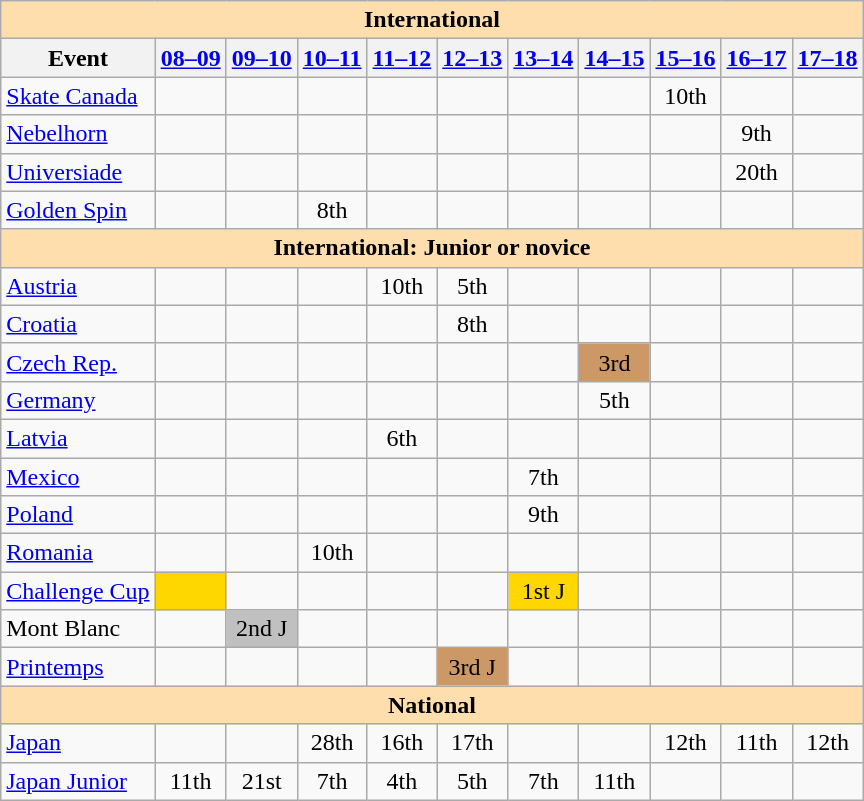<table class="wikitable" style="text-align:center">
<tr>
<th colspan="11" style="background-color: #ffdead; " align="center">International</th>
</tr>
<tr>
<th>Event</th>
<th><a href='#'>08–09</a></th>
<th><a href='#'>09–10</a></th>
<th><a href='#'>10–11</a></th>
<th><a href='#'>11–12</a></th>
<th><a href='#'>12–13</a></th>
<th><a href='#'>13–14</a></th>
<th><a href='#'>14–15</a></th>
<th><a href='#'>15–16</a></th>
<th><a href='#'>16–17</a></th>
<th><a href='#'>17–18</a></th>
</tr>
<tr>
<td align=left> <a href='#'>Skate Canada</a></td>
<td></td>
<td></td>
<td></td>
<td></td>
<td></td>
<td></td>
<td></td>
<td>10th</td>
<td></td>
<td></td>
</tr>
<tr>
<td align=left> <a href='#'>Nebelhorn</a></td>
<td></td>
<td></td>
<td></td>
<td></td>
<td></td>
<td></td>
<td></td>
<td></td>
<td>9th</td>
<td></td>
</tr>
<tr>
<td align=left><a href='#'>Universiade</a></td>
<td></td>
<td></td>
<td></td>
<td></td>
<td></td>
<td></td>
<td></td>
<td></td>
<td>20th</td>
<td></td>
</tr>
<tr>
<td align=left><a href='#'>Golden Spin</a></td>
<td></td>
<td></td>
<td>8th</td>
<td></td>
<td></td>
<td></td>
<td></td>
<td></td>
<td></td>
<td></td>
</tr>
<tr>
<th colspan="11" style="background-color: #ffdead; " align="center">International: Junior or novice</th>
</tr>
<tr>
<td align=left> <a href='#'>Austria</a></td>
<td></td>
<td></td>
<td></td>
<td>10th</td>
<td>5th</td>
<td></td>
<td></td>
<td></td>
<td></td>
<td></td>
</tr>
<tr>
<td align=left> <a href='#'>Croatia</a></td>
<td></td>
<td></td>
<td></td>
<td></td>
<td>8th</td>
<td></td>
<td></td>
<td></td>
<td></td>
<td></td>
</tr>
<tr>
<td align=left> <a href='#'>Czech Rep.</a></td>
<td></td>
<td></td>
<td></td>
<td></td>
<td></td>
<td></td>
<td bgcolor=cc9966>3rd</td>
<td></td>
<td></td>
<td></td>
</tr>
<tr>
<td align=left> <a href='#'>Germany</a></td>
<td></td>
<td></td>
<td></td>
<td></td>
<td></td>
<td></td>
<td>5th</td>
<td></td>
<td></td>
<td></td>
</tr>
<tr>
<td align=left> <a href='#'>Latvia</a></td>
<td></td>
<td></td>
<td></td>
<td>6th</td>
<td></td>
<td></td>
<td></td>
<td></td>
<td></td>
<td></td>
</tr>
<tr>
<td align=left> <a href='#'>Mexico</a></td>
<td></td>
<td></td>
<td></td>
<td></td>
<td></td>
<td>7th</td>
<td></td>
<td></td>
<td></td>
<td></td>
</tr>
<tr>
<td align=left> <a href='#'>Poland</a></td>
<td></td>
<td></td>
<td></td>
<td></td>
<td></td>
<td>9th</td>
<td></td>
<td></td>
<td></td>
<td></td>
</tr>
<tr>
<td align=left> <a href='#'>Romania</a></td>
<td></td>
<td></td>
<td>10th</td>
<td></td>
<td></td>
<td></td>
<td></td>
<td></td>
<td></td>
<td></td>
</tr>
<tr>
<td align=left><a href='#'>Challenge Cup</a></td>
<td bgcolor="gold"></td>
<td></td>
<td></td>
<td></td>
<td></td>
<td bgcolor=gold>1st J</td>
<td></td>
<td></td>
<td></td>
<td></td>
</tr>
<tr>
<td align=left>Mont Blanc</td>
<td></td>
<td bgcolor=silver>2nd J</td>
<td></td>
<td></td>
<td></td>
<td></td>
<td></td>
<td></td>
<td></td>
<td></td>
</tr>
<tr>
<td align=left><a href='#'>Printemps</a></td>
<td></td>
<td></td>
<td></td>
<td></td>
<td bgcolor=cc9966>3rd J</td>
<td></td>
<td></td>
<td></td>
<td></td>
<td></td>
</tr>
<tr>
<th colspan="11" style="background-color: #ffdead; " align="center">National</th>
</tr>
<tr>
<td align="left"><a href='#'>Japan</a></td>
<td></td>
<td></td>
<td>28th</td>
<td>16th</td>
<td>17th</td>
<td></td>
<td></td>
<td>12th</td>
<td>11th</td>
<td>12th</td>
</tr>
<tr>
<td align="left"><a href='#'>Japan Junior</a></td>
<td>11th</td>
<td>21st</td>
<td>7th</td>
<td>4th</td>
<td>5th</td>
<td>7th</td>
<td>11th</td>
<td></td>
<td></td>
<td></td>
</tr>
</table>
